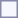<table style="border:1px solid #8888aa; background-color:#f7f8ff; padding:5px; font-size:95%; margin: 0px 12px 12px 0px;">
</table>
